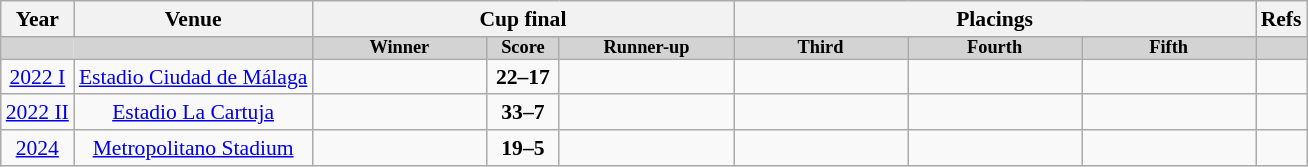<table class="wikitable" style="font-size:90%; text-align: center;">
<tr>
<th>Year</th>
<th>Venue</th>
<th colspan=3>Cup final</th>
<th colspan=3>Placings</th>
<th>Refs</th>
</tr>
<tr bgcolor=lightgrey style="line-height:9px; font-size:85%; padding:0px;">
<td style="border-right:0px;"></td>
<td style="border-left:0px;"></td>
<td style="width:9em; font-weight:bold;">Winner</td>
<td style="width:3.5em;font-weight:bold;">Score</td>
<td style="width:9em; font-weight:bold;">Runner-up</td>
<td style="width:9em; font-weight:bold;">Third</td>
<td style="width:9em; font-weight:bold;">Fourth</td>
<td style="width:9em; font-weight:bold;">Fifth</td>
<td></td>
</tr>
<tr>
<td><a href='#'>2022 I</a></td>
<td><a href='#'>Estadio Ciudad de Málaga</a></td>
<td></td>
<td><strong>22–17</strong></td>
<td></td>
<td></td>
<td></td>
<td></td>
<td></td>
</tr>
<tr>
<td><a href='#'>2022 II</a></td>
<td><a href='#'>Estadio La Cartuja</a></td>
<td></td>
<td><strong>33–7</strong></td>
<td></td>
<td></td>
<td></td>
<td></td>
<td></td>
</tr>
<tr>
<td><a href='#'>2024</a></td>
<td><a href='#'>Metropolitano Stadium</a></td>
<td></td>
<td><strong>19–5</strong></td>
<td></td>
<td></td>
<td></td>
<td></td>
<td></td>
</tr>
</table>
